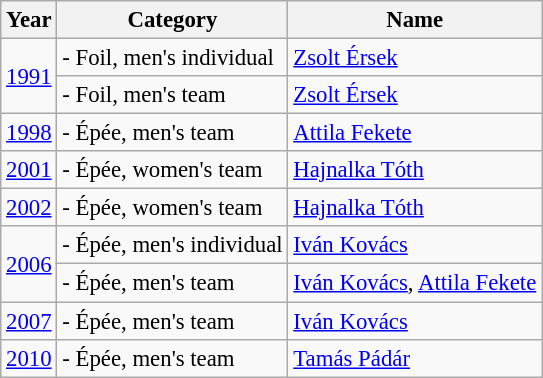<table class="wikitable sortable" center; style="font-size:95%;">
<tr>
<th>Year</th>
<th>Category</th>
<th>Name</th>
</tr>
<tr>
<td rowspan=2><a href='#'>1991</a></td>
<td>- Foil, men's individual</td>
<td><a href='#'>Zsolt Érsek</a></td>
</tr>
<tr>
<td>- Foil, men's team</td>
<td><a href='#'>Zsolt Érsek</a></td>
</tr>
<tr>
<td><a href='#'>1998</a></td>
<td>- Épée, men's team</td>
<td><a href='#'>Attila Fekete</a></td>
</tr>
<tr>
<td><a href='#'>2001</a></td>
<td>- Épée, women's team</td>
<td><a href='#'>Hajnalka Tóth</a></td>
</tr>
<tr>
<td><a href='#'>2002</a></td>
<td>- Épée, women's team</td>
<td><a href='#'>Hajnalka Tóth</a></td>
</tr>
<tr>
<td rowspan=2><a href='#'>2006</a></td>
<td>- Épée, men's individual</td>
<td><a href='#'>Iván Kovács</a></td>
</tr>
<tr>
<td>- Épée, men's team</td>
<td><a href='#'>Iván Kovács</a>, <a href='#'>Attila Fekete</a></td>
</tr>
<tr>
<td><a href='#'>2007</a></td>
<td>- Épée, men's team</td>
<td><a href='#'>Iván Kovács</a></td>
</tr>
<tr>
<td><a href='#'>2010</a></td>
<td>- Épée, men's team</td>
<td><a href='#'>Tamás Pádár</a></td>
</tr>
</table>
